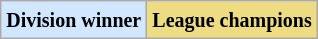<table class="wikitable" border="1">
<tr>
<td bgcolor="#D0E7FF"><small><strong>Division winner</strong> </small></td>
<td bgcolor="#EEDC82"><small><strong>League champions</strong> </small></td>
</tr>
</table>
